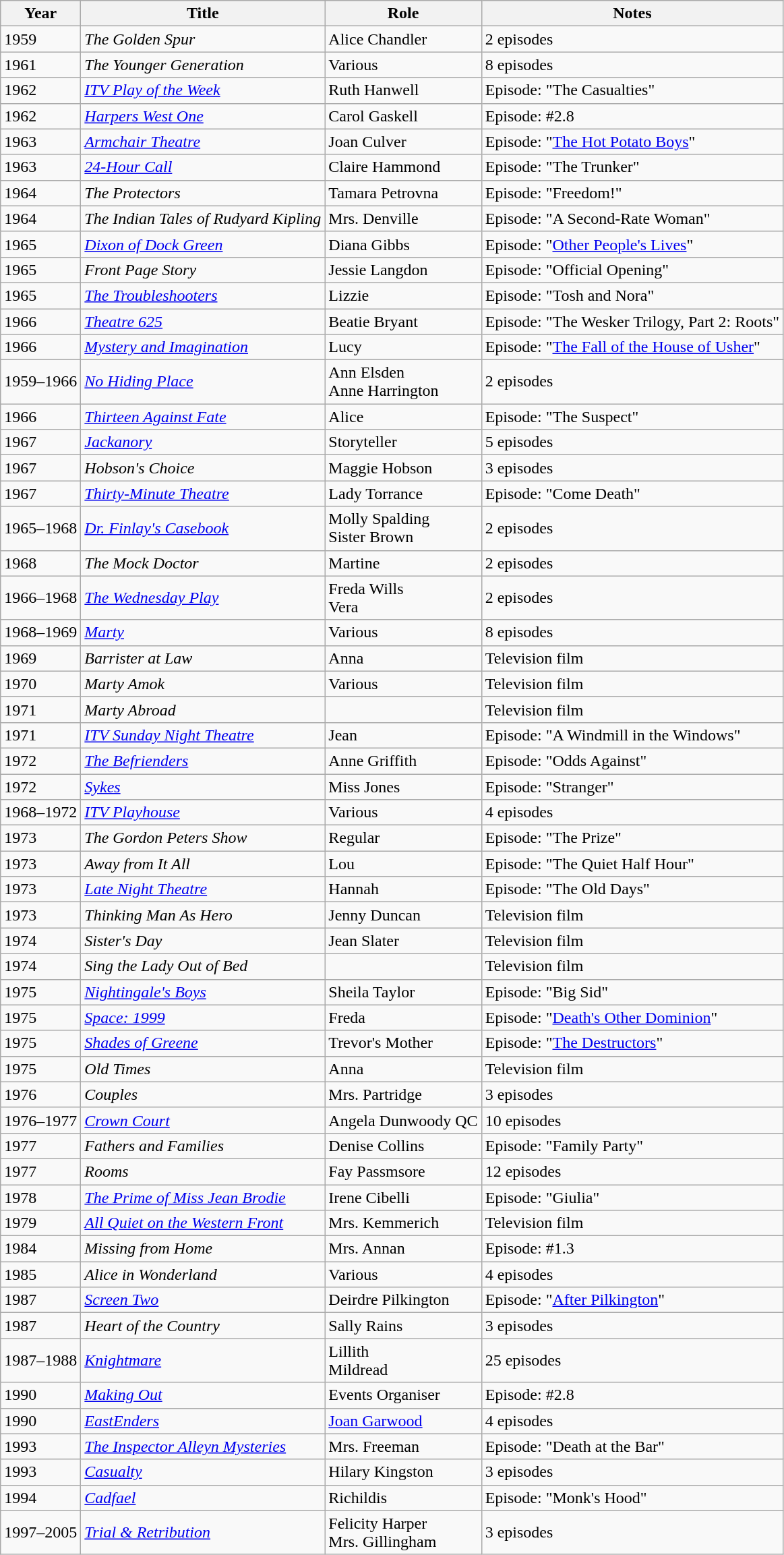<table class="wikitable sortable">
<tr>
<th>Year</th>
<th>Title</th>
<th>Role</th>
<th class="unsortable">Notes</th>
</tr>
<tr>
<td>1959</td>
<td><em>The Golden Spur</em></td>
<td>Alice Chandler</td>
<td>2 episodes</td>
</tr>
<tr>
<td>1961</td>
<td><em>The Younger Generation</em></td>
<td>Various</td>
<td>8 episodes</td>
</tr>
<tr>
<td>1962</td>
<td><em><a href='#'>ITV Play of the Week</a></em></td>
<td>Ruth Hanwell</td>
<td>Episode: "The Casualties"</td>
</tr>
<tr>
<td>1962</td>
<td><em><a href='#'>Harpers West One</a></em></td>
<td>Carol Gaskell</td>
<td>Episode: #2.8</td>
</tr>
<tr>
<td>1963</td>
<td><em><a href='#'>Armchair Theatre</a></em></td>
<td>Joan Culver</td>
<td>Episode: "<a href='#'>The Hot Potato Boys</a>"</td>
</tr>
<tr>
<td>1963</td>
<td><em><a href='#'>24-Hour Call</a></em></td>
<td>Claire Hammond</td>
<td>Episode: "The Trunker"</td>
</tr>
<tr>
<td>1964</td>
<td><em>The Protectors</em></td>
<td>Tamara Petrovna</td>
<td>Episode: "Freedom!"</td>
</tr>
<tr>
<td>1964</td>
<td><em>The Indian Tales of Rudyard Kipling</em></td>
<td>Mrs. Denville</td>
<td>Episode: "A Second-Rate Woman"</td>
</tr>
<tr>
<td>1965</td>
<td><em><a href='#'>Dixon of Dock Green</a></em></td>
<td>Diana Gibbs</td>
<td>Episode: "<a href='#'>Other People's Lives</a>"</td>
</tr>
<tr>
<td>1965</td>
<td><em>Front Page Story</em></td>
<td>Jessie Langdon</td>
<td>Episode: "Official Opening"</td>
</tr>
<tr>
<td>1965</td>
<td><em><a href='#'>The Troubleshooters</a></em></td>
<td>Lizzie</td>
<td>Episode: "Tosh and Nora"</td>
</tr>
<tr>
<td>1966</td>
<td><em><a href='#'>Theatre 625</a></em></td>
<td>Beatie Bryant</td>
<td>Episode: "The Wesker Trilogy, Part 2: Roots"</td>
</tr>
<tr>
<td>1966</td>
<td><em><a href='#'>Mystery and Imagination</a></em></td>
<td>Lucy</td>
<td>Episode: "<a href='#'>The Fall of the House of Usher</a>"</td>
</tr>
<tr>
<td>1959–1966</td>
<td><em><a href='#'>No Hiding Place</a></em></td>
<td>Ann Elsden<br>Anne Harrington</td>
<td>2 episodes</td>
</tr>
<tr>
<td>1966</td>
<td><em><a href='#'>Thirteen Against Fate</a></em></td>
<td>Alice</td>
<td>Episode: "The Suspect"</td>
</tr>
<tr>
<td>1967</td>
<td><em><a href='#'>Jackanory</a></em></td>
<td>Storyteller</td>
<td>5 episodes</td>
</tr>
<tr>
<td>1967</td>
<td><em>Hobson's Choice</em></td>
<td>Maggie Hobson</td>
<td>3 episodes</td>
</tr>
<tr>
<td>1967</td>
<td><em><a href='#'>Thirty-Minute Theatre</a></em></td>
<td>Lady Torrance</td>
<td>Episode: "Come Death"</td>
</tr>
<tr>
<td>1965–1968</td>
<td><em><a href='#'>Dr. Finlay's Casebook</a></em></td>
<td>Molly Spalding<br>Sister Brown</td>
<td>2 episodes</td>
</tr>
<tr>
<td>1968</td>
<td><em>The Mock Doctor</em></td>
<td>Martine</td>
<td>2 episodes</td>
</tr>
<tr>
<td>1966–1968</td>
<td><em><a href='#'>The Wednesday Play</a></em></td>
<td>Freda Wills<br>Vera</td>
<td>2 episodes</td>
</tr>
<tr>
<td>1968–1969</td>
<td><em><a href='#'>Marty</a></em></td>
<td>Various</td>
<td>8 episodes</td>
</tr>
<tr>
<td>1969</td>
<td><em>Barrister at Law</em></td>
<td>Anna</td>
<td>Television film</td>
</tr>
<tr>
<td>1970</td>
<td><em>Marty Amok</em></td>
<td>Various</td>
<td>Television film</td>
</tr>
<tr>
<td>1971</td>
<td><em>Marty Abroad</em></td>
<td></td>
<td>Television film</td>
</tr>
<tr>
<td>1971</td>
<td><em><a href='#'>ITV Sunday Night Theatre</a></em></td>
<td>Jean</td>
<td>Episode: "A Windmill in the Windows"</td>
</tr>
<tr>
<td>1972</td>
<td><em><a href='#'>The Befrienders</a></em></td>
<td>Anne Griffith</td>
<td>Episode: "Odds Against"</td>
</tr>
<tr>
<td>1972</td>
<td><em><a href='#'>Sykes</a></em></td>
<td>Miss Jones</td>
<td>Episode: "Stranger"</td>
</tr>
<tr>
<td>1968–1972</td>
<td><em><a href='#'>ITV Playhouse</a></em></td>
<td>Various</td>
<td>4 episodes</td>
</tr>
<tr>
<td>1973</td>
<td><em>The Gordon Peters Show</em></td>
<td>Regular</td>
<td>Episode: "The Prize"</td>
</tr>
<tr>
<td>1973</td>
<td><em>Away from It All</em></td>
<td>Lou</td>
<td>Episode: "The Quiet Half Hour"</td>
</tr>
<tr>
<td>1973</td>
<td><em><a href='#'>Late Night Theatre</a></em></td>
<td>Hannah</td>
<td>Episode: "The Old Days"</td>
</tr>
<tr>
<td>1973</td>
<td><em>Thinking Man As Hero</em></td>
<td>Jenny Duncan</td>
<td>Television film</td>
</tr>
<tr>
<td>1974</td>
<td><em>Sister's Day</em></td>
<td>Jean Slater</td>
<td>Television film</td>
</tr>
<tr>
<td>1974</td>
<td><em>Sing the Lady Out of Bed</em></td>
<td></td>
<td>Television film</td>
</tr>
<tr>
<td>1975</td>
<td><em><a href='#'>Nightingale's Boys</a></em></td>
<td>Sheila Taylor</td>
<td>Episode: "Big Sid"</td>
</tr>
<tr>
<td>1975</td>
<td><em><a href='#'>Space: 1999</a></em></td>
<td>Freda</td>
<td>Episode: "<a href='#'>Death's Other Dominion</a>"</td>
</tr>
<tr>
<td>1975</td>
<td><em><a href='#'>Shades of Greene</a></em></td>
<td>Trevor's Mother</td>
<td>Episode: "<a href='#'>The Destructors</a>"</td>
</tr>
<tr>
<td>1975</td>
<td><em>Old Times</em></td>
<td>Anna</td>
<td>Television film</td>
</tr>
<tr>
<td>1976</td>
<td><em>Couples</em></td>
<td>Mrs. Partridge</td>
<td>3 episodes</td>
</tr>
<tr>
<td>1976–1977</td>
<td><em><a href='#'>Crown Court</a></em></td>
<td>Angela Dunwoody QC</td>
<td>10 episodes</td>
</tr>
<tr>
<td>1977</td>
<td><em>Fathers and Families</em></td>
<td>Denise Collins</td>
<td>Episode: "Family Party"</td>
</tr>
<tr>
<td>1977</td>
<td><em>Rooms</em></td>
<td>Fay Passmsore</td>
<td>12 episodes</td>
</tr>
<tr>
<td>1978</td>
<td><em><a href='#'>The Prime of Miss Jean Brodie</a></em></td>
<td>Irene Cibelli</td>
<td>Episode: "Giulia"</td>
</tr>
<tr>
<td>1979</td>
<td><em><a href='#'>All Quiet on the Western Front</a></em></td>
<td>Mrs. Kemmerich</td>
<td>Television film</td>
</tr>
<tr>
<td>1984</td>
<td><em>Missing from Home</em></td>
<td>Mrs. Annan</td>
<td>Episode: #1.3</td>
</tr>
<tr>
<td>1985</td>
<td><em>Alice in Wonderland</em></td>
<td>Various</td>
<td>4 episodes</td>
</tr>
<tr>
<td>1987</td>
<td><em><a href='#'>Screen Two</a></em></td>
<td>Deirdre Pilkington</td>
<td>Episode: "<a href='#'>After Pilkington</a>"</td>
</tr>
<tr>
<td>1987</td>
<td><em>Heart of the Country</em></td>
<td>Sally Rains</td>
<td>3 episodes</td>
</tr>
<tr>
<td>1987–1988</td>
<td><em><a href='#'>Knightmare</a></em></td>
<td>Lillith<br>Mildread</td>
<td>25 episodes</td>
</tr>
<tr>
<td>1990</td>
<td><em><a href='#'>Making Out</a></em></td>
<td>Events Organiser</td>
<td>Episode: #2.8</td>
</tr>
<tr>
<td>1990</td>
<td><em><a href='#'>EastEnders</a></em></td>
<td><a href='#'>Joan Garwood</a></td>
<td>4 episodes</td>
</tr>
<tr>
<td>1993</td>
<td><em><a href='#'>The Inspector Alleyn Mysteries</a></em></td>
<td>Mrs. Freeman</td>
<td>Episode: "Death at the Bar"</td>
</tr>
<tr>
<td>1993</td>
<td><em><a href='#'>Casualty</a></em></td>
<td>Hilary Kingston</td>
<td>3 episodes</td>
</tr>
<tr>
<td>1994</td>
<td><em><a href='#'>Cadfael</a></em></td>
<td>Richildis</td>
<td>Episode: "Monk's Hood"</td>
</tr>
<tr>
<td>1997–2005</td>
<td><em><a href='#'>Trial & Retribution</a></em></td>
<td>Felicity Harper<br>Mrs. Gillingham</td>
<td>3 episodes</td>
</tr>
</table>
